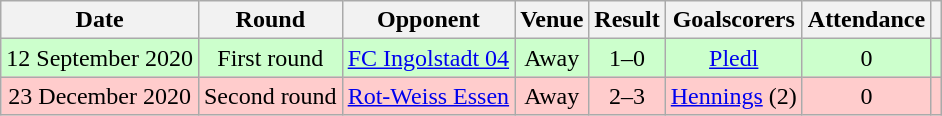<table class="wikitable" Style="text-align: center">
<tr>
<th>Date</th>
<th>Round</th>
<th>Opponent</th>
<th>Venue</th>
<th>Result<br></th>
<th>Goalscorers</th>
<th>Attendance</th>
<th></th>
</tr>
<tr style="background:#cfc">
<td>12 September 2020</td>
<td>First round</td>
<td><a href='#'>FC Ingolstadt 04</a></td>
<td>Away</td>
<td>1–0</td>
<td><a href='#'>Pledl</a></td>
<td>0</td>
<td></td>
</tr>
<tr style="background:#fcc">
<td>23 December 2020</td>
<td>Second round</td>
<td><a href='#'>Rot-Weiss Essen</a></td>
<td>Away</td>
<td>2–3</td>
<td><a href='#'>Hennings</a> (2)</td>
<td>0</td>
<td></td>
</tr>
</table>
